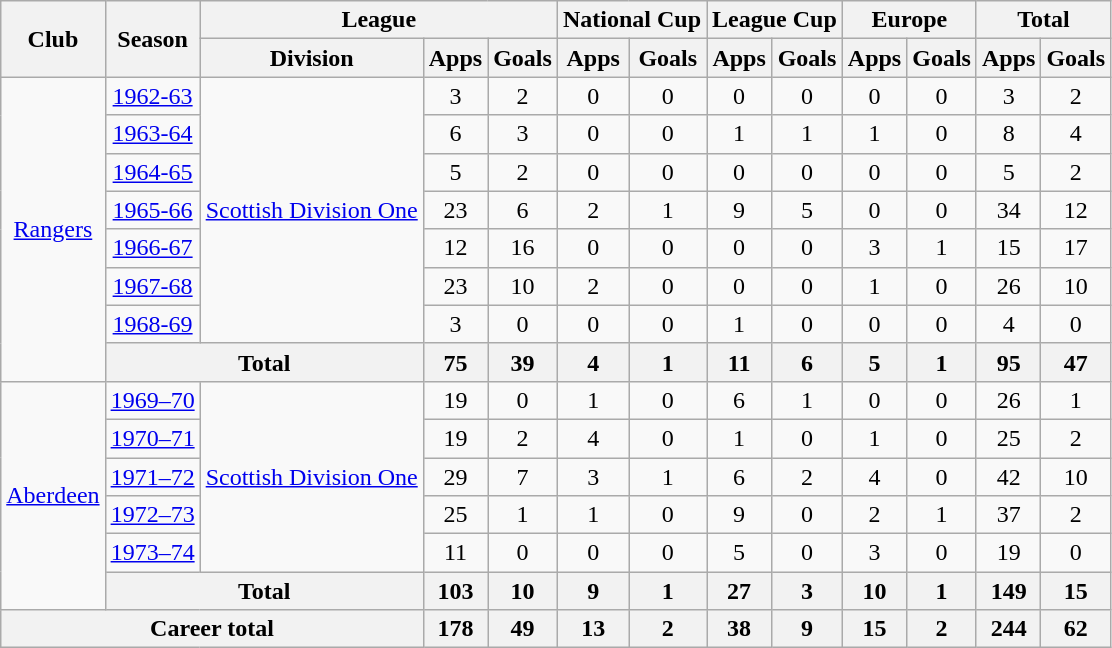<table class="wikitable" style="text-align:center">
<tr>
<th rowspan="2">Club</th>
<th rowspan="2">Season</th>
<th colspan="3">League</th>
<th colspan="2">National Cup</th>
<th colspan="2">League Cup</th>
<th colspan="2">Europe</th>
<th colspan="2">Total</th>
</tr>
<tr>
<th>Division</th>
<th>Apps</th>
<th>Goals</th>
<th>Apps</th>
<th>Goals</th>
<th>Apps</th>
<th>Goals</th>
<th>Apps</th>
<th>Goals</th>
<th>Apps</th>
<th>Goals</th>
</tr>
<tr>
<td rowspan="8"><a href='#'>Rangers</a></td>
<td><a href='#'>1962-63</a></td>
<td rowspan="7"><a href='#'>Scottish Division One</a></td>
<td>3</td>
<td>2</td>
<td>0</td>
<td>0</td>
<td>0</td>
<td>0</td>
<td>0</td>
<td>0</td>
<td>3</td>
<td>2</td>
</tr>
<tr>
<td><a href='#'>1963-64</a></td>
<td>6</td>
<td>3</td>
<td>0</td>
<td>0</td>
<td>1</td>
<td>1</td>
<td>1</td>
<td>0</td>
<td>8</td>
<td>4</td>
</tr>
<tr>
<td><a href='#'>1964-65</a></td>
<td>5</td>
<td>2</td>
<td>0</td>
<td>0</td>
<td>0</td>
<td>0</td>
<td>0</td>
<td>0</td>
<td>5</td>
<td>2</td>
</tr>
<tr>
<td><a href='#'>1965-66</a></td>
<td>23</td>
<td>6</td>
<td>2</td>
<td>1</td>
<td>9</td>
<td>5</td>
<td>0</td>
<td>0</td>
<td>34</td>
<td>12</td>
</tr>
<tr>
<td><a href='#'>1966-67</a></td>
<td>12</td>
<td>16</td>
<td>0</td>
<td>0</td>
<td>0</td>
<td>0</td>
<td>3</td>
<td>1</td>
<td>15</td>
<td>17</td>
</tr>
<tr>
<td><a href='#'>1967-68</a></td>
<td>23</td>
<td>10</td>
<td>2</td>
<td>0</td>
<td>0</td>
<td>0</td>
<td>1</td>
<td>0</td>
<td>26</td>
<td>10</td>
</tr>
<tr>
<td><a href='#'>1968-69</a></td>
<td>3</td>
<td>0</td>
<td>0</td>
<td>0</td>
<td>1</td>
<td>0</td>
<td>0</td>
<td>0</td>
<td>4</td>
<td>0</td>
</tr>
<tr>
<th colspan="2">Total</th>
<th>75</th>
<th>39</th>
<th>4</th>
<th>1</th>
<th>11</th>
<th>6</th>
<th>5</th>
<th>1</th>
<th>95</th>
<th>47</th>
</tr>
<tr>
<td rowspan="6"><a href='#'>Aberdeen</a></td>
<td><a href='#'>1969–70</a></td>
<td rowspan="5"><a href='#'>Scottish Division One</a></td>
<td>19</td>
<td>0</td>
<td>1</td>
<td>0</td>
<td>6</td>
<td>1</td>
<td>0</td>
<td>0</td>
<td>26</td>
<td>1</td>
</tr>
<tr>
<td><a href='#'>1970–71</a></td>
<td>19</td>
<td>2</td>
<td>4</td>
<td>0</td>
<td>1</td>
<td>0</td>
<td>1</td>
<td>0</td>
<td>25</td>
<td>2</td>
</tr>
<tr>
<td><a href='#'>1971–72</a></td>
<td>29</td>
<td>7</td>
<td>3</td>
<td>1</td>
<td>6</td>
<td>2</td>
<td>4</td>
<td>0</td>
<td>42</td>
<td>10</td>
</tr>
<tr>
<td><a href='#'>1972–73</a></td>
<td>25</td>
<td>1</td>
<td>1</td>
<td>0</td>
<td>9</td>
<td>0</td>
<td>2</td>
<td>1</td>
<td>37</td>
<td>2</td>
</tr>
<tr>
<td><a href='#'>1973–74</a></td>
<td>11</td>
<td>0</td>
<td>0</td>
<td>0</td>
<td>5</td>
<td>0</td>
<td>3</td>
<td>0</td>
<td>19</td>
<td>0</td>
</tr>
<tr>
<th colspan="2">Total</th>
<th>103</th>
<th>10</th>
<th>9</th>
<th>1</th>
<th>27</th>
<th>3</th>
<th>10</th>
<th>1</th>
<th>149</th>
<th>15</th>
</tr>
<tr>
<th colspan="3">Career total</th>
<th>178</th>
<th>49</th>
<th>13</th>
<th>2</th>
<th>38</th>
<th>9</th>
<th>15</th>
<th>2</th>
<th>244</th>
<th>62</th>
</tr>
</table>
